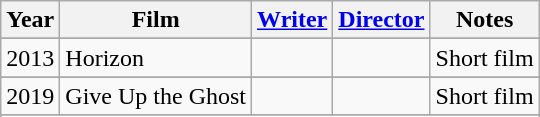<table class="wikitable sortable">
<tr>
<th>Year</th>
<th>Film</th>
<th><a href='#'>Writer</a></th>
<th><a href='#'>Director</a></th>
<th>Notes</th>
</tr>
<tr>
</tr>
<tr>
<td>2013</td>
<td>Horizon</td>
<td style="text-align:center;"></td>
<td style="text-align:center;"></td>
<td>Short film</td>
</tr>
<tr>
</tr>
<tr>
<td>2019</td>
<td>Give Up the Ghost</td>
<td style="text-align:center;"></td>
<td style="text-align:center;"></td>
<td>Short film</td>
</tr>
<tr>
</tr>
<tr>
</tr>
</table>
